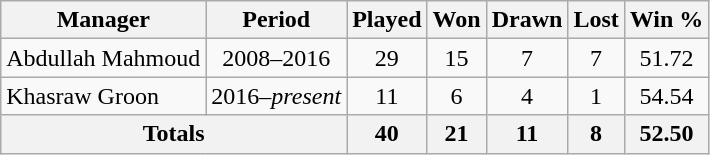<table class="wikitable sortable" style="text-align:center;">
<tr>
<th>Manager</th>
<th>Period</th>
<th>Played</th>
<th>Won</th>
<th>Drawn</th>
<th>Lost</th>
<th>Win %</th>
</tr>
<tr>
<td style="text-align: left;"> Abdullah Mahmoud</td>
<td>2008–2016</td>
<td>29</td>
<td>15</td>
<td>7</td>
<td>7</td>
<td>51.72</td>
</tr>
<tr>
<td style="text-align: left;"> Khasraw Groon</td>
<td>2016–<em>present</em></td>
<td>11</td>
<td>6</td>
<td>4</td>
<td>1</td>
<td>54.54</td>
</tr>
<tr>
<th colspan="2">Totals</th>
<th>40</th>
<th>21</th>
<th>11</th>
<th>8</th>
<th>52.50</th>
</tr>
</table>
